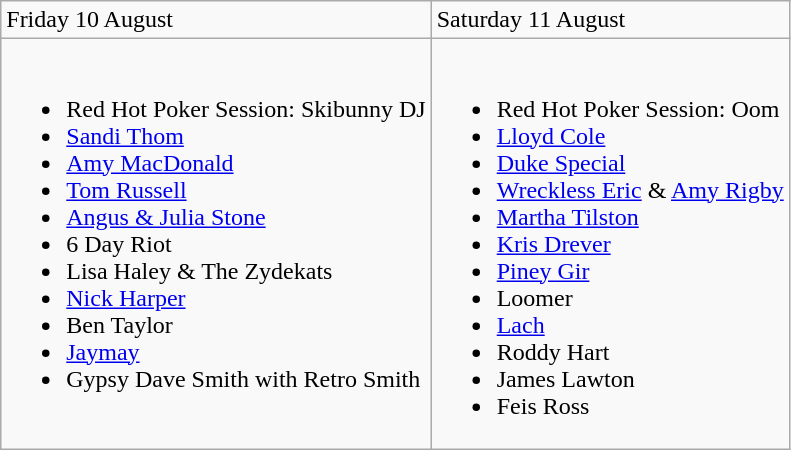<table class="wikitable">
<tr>
<td>Friday 10 August</td>
<td>Saturday 11 August</td>
</tr>
<tr valign="top">
<td><br><ul><li>Red Hot Poker Session: Skibunny DJ</li><li><a href='#'>Sandi Thom</a></li><li><a href='#'>Amy MacDonald</a></li><li><a href='#'>Tom Russell</a></li><li><a href='#'>Angus & Julia Stone</a></li><li>6 Day Riot</li><li>Lisa Haley & The Zydekats</li><li><a href='#'>Nick Harper</a></li><li>Ben Taylor</li><li><a href='#'>Jaymay</a></li><li>Gypsy Dave Smith with Retro Smith</li></ul></td>
<td><br><ul><li>Red Hot Poker Session: Oom</li><li><a href='#'>Lloyd Cole</a></li><li><a href='#'>Duke Special</a></li><li><a href='#'>Wreckless Eric</a> & <a href='#'>Amy Rigby</a></li><li><a href='#'>Martha Tilston</a></li><li><a href='#'>Kris Drever</a></li><li><a href='#'>Piney Gir</a></li><li>Loomer</li><li><a href='#'>Lach</a></li><li>Roddy Hart</li><li>James Lawton</li><li>Feis Ross</li></ul></td>
</tr>
</table>
